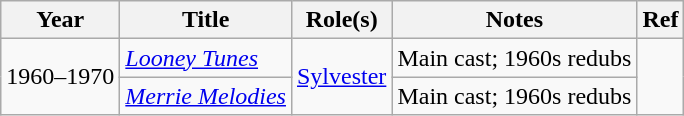<table class="wikitable plainrowheaders sortable">
<tr>
<th scope="col">Year</th>
<th scope="col">Title</th>
<th scope="col">Role(s)</th>
<th scope="col">Notes</th>
<th scope="col" class="unsortable">Ref</th>
</tr>
<tr>
<td rowspan="2">1960–1970</td>
<td><em><a href='#'>Looney Tunes</a></em></td>
<td rowspan="2"><a href='#'>Sylvester</a></td>
<td>Main cast; 1960s redubs</td>
<td rowspan="2"></td>
</tr>
<tr>
<td><em><a href='#'>Merrie Melodies</a></em></td>
<td>Main cast; 1960s redubs</td>
</tr>
</table>
